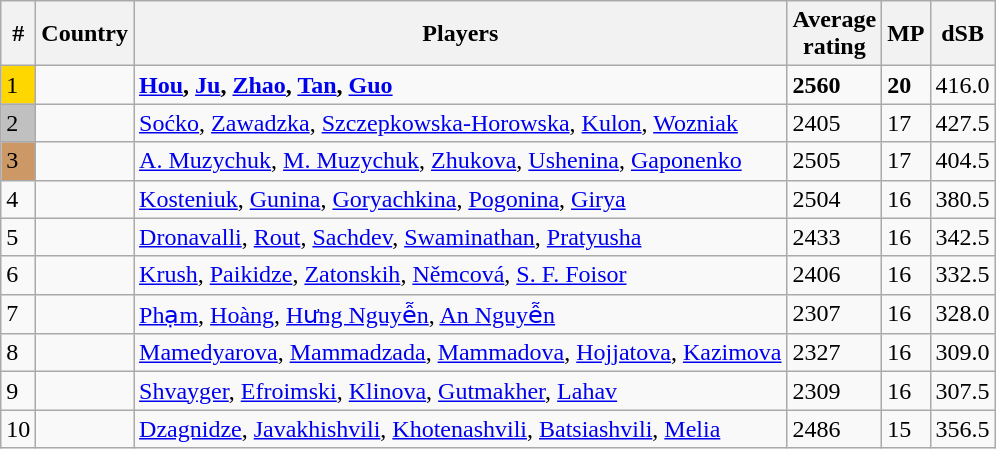<table class="wikitable">
<tr>
<th>#</th>
<th>Country</th>
<th>Players</th>
<th>Average<br>rating</th>
<th>MP</th>
<th>dSB</th>
</tr>
<tr>
<td style="background:gold;">1</td>
<td><strong></strong></td>
<td><strong><a href='#'>Hou</a>, <a href='#'>Ju</a>, <a href='#'>Zhao</a>, <a href='#'>Tan</a>, <a href='#'>Guo</a></strong></td>
<td><strong>2560</strong></td>
<td><strong>20</strong></td>
<td>416.0</td>
</tr>
<tr>
<td style="background:silver;">2</td>
<td></td>
<td><a href='#'>Soćko</a>, <a href='#'>Zawadzka</a>, <a href='#'>Szczepkowska-Horowska</a>, <a href='#'>Kulon</a>, <a href='#'>Wozniak</a></td>
<td>2405</td>
<td>17</td>
<td>427.5</td>
</tr>
<tr>
<td style="background:#c96;">3</td>
<td></td>
<td><a href='#'>A. Muzychuk</a>, <a href='#'>M. Muzychuk</a>, <a href='#'>Zhukova</a>, <a href='#'>Ushenina</a>, <a href='#'>Gaponenko</a></td>
<td>2505</td>
<td>17</td>
<td>404.5</td>
</tr>
<tr>
<td>4</td>
<td></td>
<td><a href='#'>Kosteniuk</a>, <a href='#'>Gunina</a>, <a href='#'>Goryachkina</a>, <a href='#'>Pogonina</a>, <a href='#'>Girya</a></td>
<td>2504</td>
<td>16</td>
<td>380.5</td>
</tr>
<tr>
<td>5</td>
<td></td>
<td><a href='#'>Dronavalli</a>, <a href='#'>Rout</a>, <a href='#'>Sachdev</a>, <a href='#'>Swaminathan</a>, <a href='#'>Pratyusha</a></td>
<td>2433</td>
<td>16</td>
<td>342.5</td>
</tr>
<tr>
<td>6</td>
<td></td>
<td><a href='#'>Krush</a>, <a href='#'>Paikidze</a>, <a href='#'>Zatonskih</a>, <a href='#'>Němcová</a>, <a href='#'>S. F. Foisor</a></td>
<td>2406</td>
<td>16</td>
<td>332.5</td>
</tr>
<tr>
<td>7</td>
<td></td>
<td><a href='#'>Phạm</a>, <a href='#'>Hoàng</a>, <a href='#'>Hưng Nguyễn</a>, <a href='#'>An Nguyễn</a></td>
<td>2307</td>
<td>16</td>
<td>328.0</td>
</tr>
<tr>
<td>8</td>
<td></td>
<td><a href='#'>Mamedyarova</a>, <a href='#'>Mammadzada</a>, <a href='#'>Mammadova</a>, <a href='#'>Hojjatova</a>, <a href='#'>Kazimova</a></td>
<td>2327</td>
<td>16</td>
<td>309.0</td>
</tr>
<tr>
<td>9</td>
<td></td>
<td><a href='#'>Shvayger</a>, <a href='#'>Efroimski</a>, <a href='#'>Klinova</a>, <a href='#'>Gutmakher</a>, <a href='#'>Lahav</a></td>
<td>2309</td>
<td>16</td>
<td>307.5</td>
</tr>
<tr>
<td>10</td>
<td></td>
<td><a href='#'>Dzagnidze</a>, <a href='#'>Javakhishvili</a>, <a href='#'>Khotenashvili</a>, <a href='#'>Batsiashvili</a>, <a href='#'>Melia</a></td>
<td>2486</td>
<td>15</td>
<td>356.5</td>
</tr>
</table>
